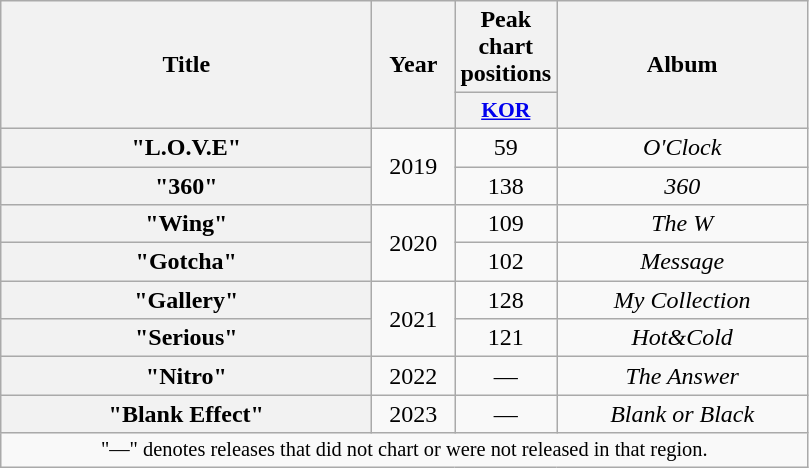<table class="wikitable plainrowheaders" style="text-align:center">
<tr>
<th scope="col" rowspan="2" style="width:15em">Title</th>
<th scope="col" rowspan="2" style="width:3em">Year</th>
<th scope="col" colspan="1">Peak chart positions</th>
<th scope="col" rowspan="2" style="width:10em">Album</th>
</tr>
<tr>
<th scope="col" style="width:3em;font-size:90%"><a href='#'>KOR</a><br></th>
</tr>
<tr>
<th scope="row">"L.O.V.E"</th>
<td rowspan="2">2019</td>
<td>59</td>
<td><em>O'Clock</em></td>
</tr>
<tr>
<th scope="row">"360"</th>
<td>138</td>
<td><em>360</em></td>
</tr>
<tr>
<th scope="row">"Wing"</th>
<td rowspan="2">2020</td>
<td>109</td>
<td><em>The W</em></td>
</tr>
<tr>
<th scope="row">"Gotcha"</th>
<td>102</td>
<td><em>Message</em></td>
</tr>
<tr>
<th scope="row">"Gallery"</th>
<td rowspan="2">2021</td>
<td>128</td>
<td><em>My Collection</em></td>
</tr>
<tr>
<th scope="row">"Serious"</th>
<td>121</td>
<td><em>Hot&Cold</em></td>
</tr>
<tr>
<th scope="row">"Nitro"</th>
<td>2022</td>
<td>—</td>
<td><em>The Answer</em></td>
</tr>
<tr>
<th scope="row">"Blank Effect"</th>
<td>2023</td>
<td>—</td>
<td><em>Blank or Black</em></td>
</tr>
<tr>
<td colspan="6" style="font-size:85%">"—" denotes releases that did not chart or were not released in that region.</td>
</tr>
</table>
